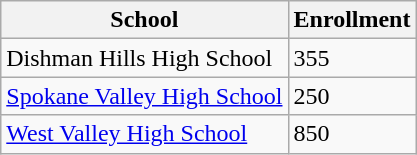<table class="wikitable">
<tr>
<th ->School</th>
<th>Enrollment</th>
</tr>
<tr>
<td>Dishman Hills High School</td>
<td>355</td>
</tr>
<tr>
<td><a href='#'>Spokane Valley High School</a></td>
<td>250</td>
</tr>
<tr>
<td><a href='#'>West Valley High School</a></td>
<td>850</td>
</tr>
</table>
